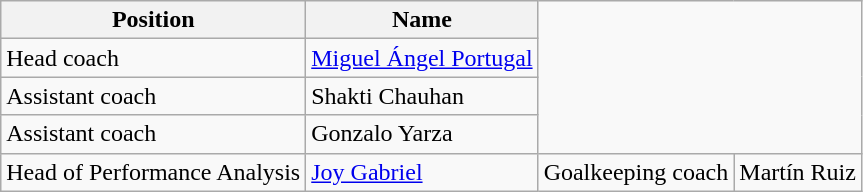<table class="wikitable">
<tr>
<th>Position</th>
<th>Name</th>
</tr>
<tr>
<td>Head coach</td>
<td> <a href='#'>Miguel Ángel Portugal</a></td>
</tr>
<tr>
<td>Assistant coach</td>
<td> Shakti Chauhan</td>
</tr>
<tr>
<td>Assistant coach</td>
<td> Gonzalo Yarza</td>
</tr>
<tr>
<td>Head of Performance Analysis</td>
<td> <a href='#'>Joy Gabriel</a></td>
<td>Goalkeeping coach</td>
<td> Martín Ruiz</td>
</tr>
</table>
